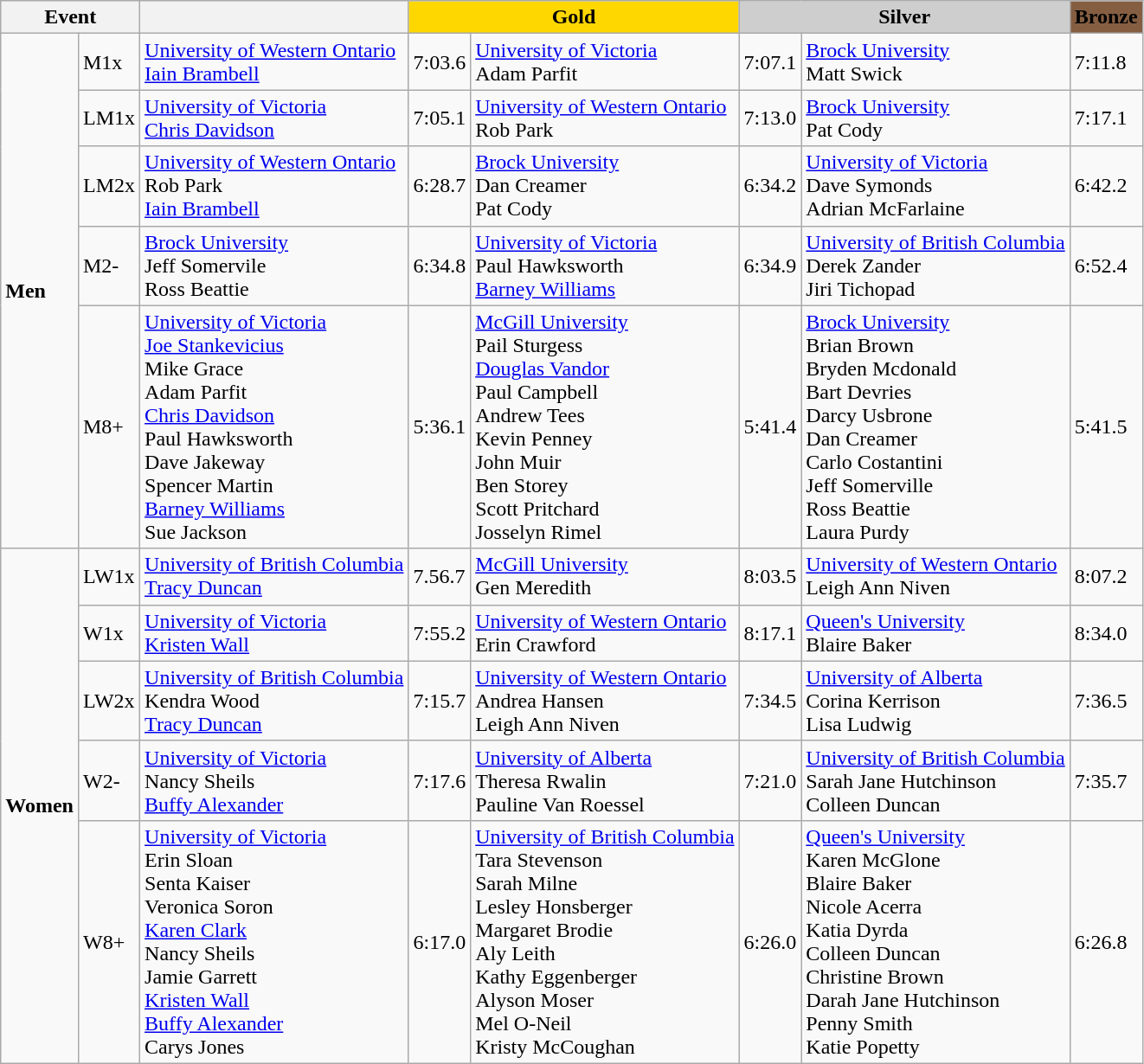<table class="wikitable mw-collapsible mw-collapsed">
<tr>
<th colspan="2">Event</th>
<th></th>
<th colspan="2" style="background:#FFD700;">Gold</th>
<th colspan="2" style="background:#CECECE;">Silver</th>
<th colspan="2" style="background:#855E42;">Bronze</th>
</tr>
<tr>
<td rowspan="5"><strong>Men</strong></td>
<td>M1x</td>
<td><a href='#'>University of Western Ontario</a><br><a href='#'>Iain Brambell</a></td>
<td>7:03.6</td>
<td><a href='#'>University of Victoria</a><br>Adam Parfit</td>
<td>7:07.1</td>
<td><a href='#'>Brock University</a><br>Matt Swick</td>
<td>7:11.8</td>
</tr>
<tr>
<td>LM1x</td>
<td><a href='#'>University of Victoria</a><br><a href='#'> Chris Davidson</a></td>
<td>7:05.1</td>
<td><a href='#'>University of Western Ontario</a><br>Rob Park</td>
<td>7:13.0</td>
<td><a href='#'>Brock University</a><br>Pat Cody</td>
<td>7:17.1</td>
</tr>
<tr>
<td>LM2x</td>
<td><a href='#'>University of Western Ontario</a><br>Rob Park<br><a href='#'>Iain Brambell</a></td>
<td>6:28.7</td>
<td><a href='#'>Brock University</a><br>Dan Creamer<br>Pat Cody</td>
<td>6:34.2</td>
<td><a href='#'>University of Victoria</a><br>Dave Symonds<br>Adrian McFarlaine</td>
<td>6:42.2</td>
</tr>
<tr>
<td>M2-</td>
<td><a href='#'>Brock University</a><br>Jeff Somervile<br>Ross Beattie</td>
<td>6:34.8</td>
<td><a href='#'>University of Victoria</a><br>Paul Hawksworth<br><a href='#'>Barney Williams</a></td>
<td>6:34.9</td>
<td><a href='#'>University of British Columbia</a><br>Derek Zander<br>Jiri Tichopad</td>
<td>6:52.4</td>
</tr>
<tr>
<td>M8+</td>
<td><a href='#'>University of Victoria</a><br><a href='#'>Joe Stankevicius</a><br>Mike Grace<br>Adam Parfit<br><a href='#'> Chris Davidson</a><br>Paul Hawksworth<br>Dave Jakeway<br>Spencer Martin<br><a href='#'>Barney Williams</a><br>Sue Jackson</td>
<td>5:36.1</td>
<td><a href='#'>McGill University</a><br>Pail Sturgess<br><a href='#'>Douglas Vandor</a><br>Paul Campbell<br>Andrew Tees<br>Kevin Penney<br>John Muir<br>Ben Storey<br>Scott Pritchard<br>Josselyn Rimel</td>
<td>5:41.4</td>
<td><a href='#'>Brock University</a><br>Brian Brown<br>Bryden Mcdonald<br>Bart Devries<br>Darcy Usbrone<br>Dan Creamer<br>Carlo Costantini<br>Jeff Somerville<br>Ross Beattie<br>Laura Purdy</td>
<td>5:41.5</td>
</tr>
<tr>
<td rowspan="5"><strong>Women</strong></td>
<td>LW1x</td>
<td><a href='#'>University of British Columbia</a><br><a href='#'>Tracy Duncan</a></td>
<td>7.56.7</td>
<td><a href='#'>McGill University</a><br>Gen Meredith</td>
<td>8:03.5</td>
<td><a href='#'>University of Western Ontario</a><br>Leigh Ann Niven</td>
<td>8:07.2</td>
</tr>
<tr>
<td>W1x</td>
<td><a href='#'>University of Victoria</a><br><a href='#'> Kristen Wall</a></td>
<td>7:55.2</td>
<td><a href='#'>University of Western Ontario</a><br>Erin Crawford</td>
<td>8:17.1</td>
<td><a href='#'>Queen's University</a><br>Blaire Baker</td>
<td>8:34.0</td>
</tr>
<tr>
<td>LW2x</td>
<td><a href='#'>University of British Columbia</a><br>Kendra Wood<br><a href='#'>Tracy Duncan</a></td>
<td>7:15.7</td>
<td><a href='#'>University of Western Ontario</a><br>Andrea Hansen<br>Leigh Ann Niven</td>
<td>7:34.5</td>
<td><a href='#'>University of Alberta</a><br>Corina Kerrison<br>Lisa Ludwig</td>
<td>7:36.5</td>
</tr>
<tr>
<td>W2-</td>
<td><a href='#'>University of Victoria</a><br>Nancy Sheils<br><a href='#'> Buffy Alexander</a></td>
<td>7:17.6</td>
<td><a href='#'>University of Alberta</a><br>Theresa Rwalin<br>Pauline Van Roessel</td>
<td>7:21.0</td>
<td><a href='#'>University of British Columbia</a><br>Sarah Jane Hutchinson<br>Colleen Duncan</td>
<td>7:35.7</td>
</tr>
<tr>
<td>W8+</td>
<td><a href='#'>University of Victoria</a><br>Erin Sloan<br>Senta Kaiser<br>Veronica Soron<br><a href='#'> Karen Clark</a><br>Nancy Sheils<br>Jamie Garrett<br><a href='#'> Kristen Wall</a><br><a href='#'> Buffy Alexander</a><br>Carys Jones</td>
<td>6:17.0</td>
<td><a href='#'>University of British Columbia</a><br>Tara Stevenson<br>Sarah Milne<br>Lesley Honsberger<br>Margaret Brodie<br>Aly Leith<br>Kathy Eggenberger<br>Alyson Moser<br>Mel O-Neil<br>Kristy McCoughan</td>
<td>6:26.0</td>
<td><a href='#'>Queen's University</a><br>Karen McGlone<br>Blaire Baker<br>Nicole Acerra<br>Katia Dyrda<br>Colleen Duncan<br>Christine Brown<br>Darah Jane Hutchinson<br>Penny Smith<br>Katie Popetty</td>
<td>6:26.8</td>
</tr>
</table>
